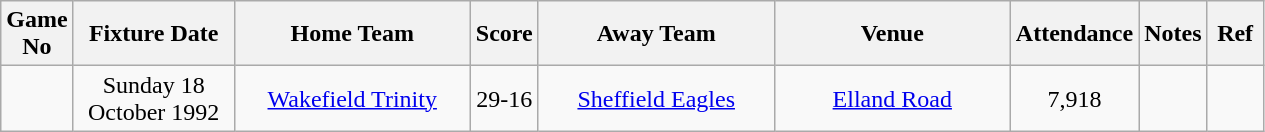<table class="wikitable" style="text-align:center;">
<tr>
<th width=20 abbr="No">Game No</th>
<th width=100 abbr="Date">Fixture Date</th>
<th width=150 abbr="Home Team">Home Team</th>
<th width=20 abbr="Score">Score</th>
<th width=150 abbr="Away Team">Away Team</th>
<th width=150 abbr="Venue">Venue</th>
<th width=30 abbr="Att">Attendance</th>
<th width=20 abbr="Notes">Notes</th>
<th width=30 abbr="Ref">Ref</th>
</tr>
<tr>
<td></td>
<td>Sunday 18 October 1992</td>
<td><a href='#'>Wakefield Trinity</a></td>
<td>29-16</td>
<td><a href='#'>Sheffield Eagles</a></td>
<td><a href='#'>Elland Road</a></td>
<td>7,918</td>
<td></td>
<td></td>
</tr>
</table>
